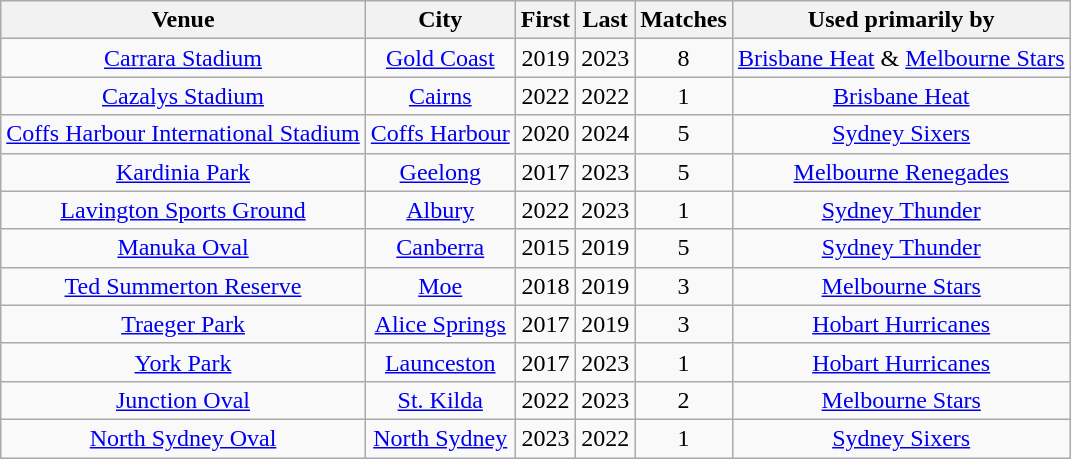<table class="wikitable sortable" style="text-align: center;">
<tr>
<th>Venue</th>
<th>City</th>
<th>First</th>
<th>Last</th>
<th>Matches</th>
<th>Used primarily by</th>
</tr>
<tr>
<td><a href='#'>Carrara Stadium</a></td>
<td><a href='#'>Gold Coast</a></td>
<td>2019</td>
<td>2023</td>
<td>8</td>
<td><a href='#'>Brisbane Heat</a> & <a href='#'>Melbourne Stars</a></td>
</tr>
<tr>
<td><a href='#'>Cazalys Stadium</a></td>
<td><a href='#'>Cairns</a></td>
<td>2022</td>
<td>2022</td>
<td>1</td>
<td><a href='#'>Brisbane Heat</a></td>
</tr>
<tr>
<td><a href='#'>Coffs Harbour International Stadium</a></td>
<td><a href='#'>Coffs Harbour</a></td>
<td>2020</td>
<td>2024</td>
<td>5</td>
<td><a href='#'>Sydney Sixers</a></td>
</tr>
<tr>
<td><a href='#'>Kardinia Park</a></td>
<td><a href='#'>Geelong</a></td>
<td>2017</td>
<td>2023</td>
<td>5</td>
<td><a href='#'>Melbourne Renegades</a></td>
</tr>
<tr>
<td><a href='#'>Lavington Sports Ground</a></td>
<td><a href='#'>Albury</a></td>
<td>2022</td>
<td>2023</td>
<td>1</td>
<td><a href='#'>Sydney Thunder</a></td>
</tr>
<tr>
<td><a href='#'>Manuka Oval</a></td>
<td><a href='#'>Canberra</a></td>
<td>2015</td>
<td>2019</td>
<td>5</td>
<td><a href='#'>Sydney Thunder</a></td>
</tr>
<tr>
<td><a href='#'>Ted Summerton Reserve</a></td>
<td><a href='#'>Moe</a></td>
<td>2018</td>
<td>2019</td>
<td>3</td>
<td><a href='#'>Melbourne Stars</a></td>
</tr>
<tr>
<td><a href='#'>Traeger Park</a></td>
<td><a href='#'>Alice Springs</a></td>
<td>2017</td>
<td>2019</td>
<td>3</td>
<td><a href='#'>Hobart Hurricanes</a></td>
</tr>
<tr>
<td><a href='#'>York Park</a></td>
<td><a href='#'>Launceston</a></td>
<td>2017</td>
<td>2023</td>
<td>1</td>
<td><a href='#'>Hobart Hurricanes</a></td>
</tr>
<tr>
<td><a href='#'>Junction Oval</a></td>
<td><a href='#'>St. Kilda</a></td>
<td>2022</td>
<td>2023</td>
<td>2</td>
<td><a href='#'>Melbourne Stars</a></td>
</tr>
<tr>
<td><a href='#'>North Sydney Oval</a></td>
<td><a href='#'>North Sydney</a></td>
<td>2023</td>
<td>2022</td>
<td>1</td>
<td><a href='#'>Sydney Sixers</a></td>
</tr>
</table>
